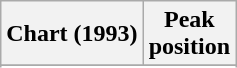<table class="wikitable sortable plainrowheaders">
<tr>
<th scope="col">Chart (1993)</th>
<th scope="col">Peak<br>position</th>
</tr>
<tr>
</tr>
<tr>
</tr>
</table>
